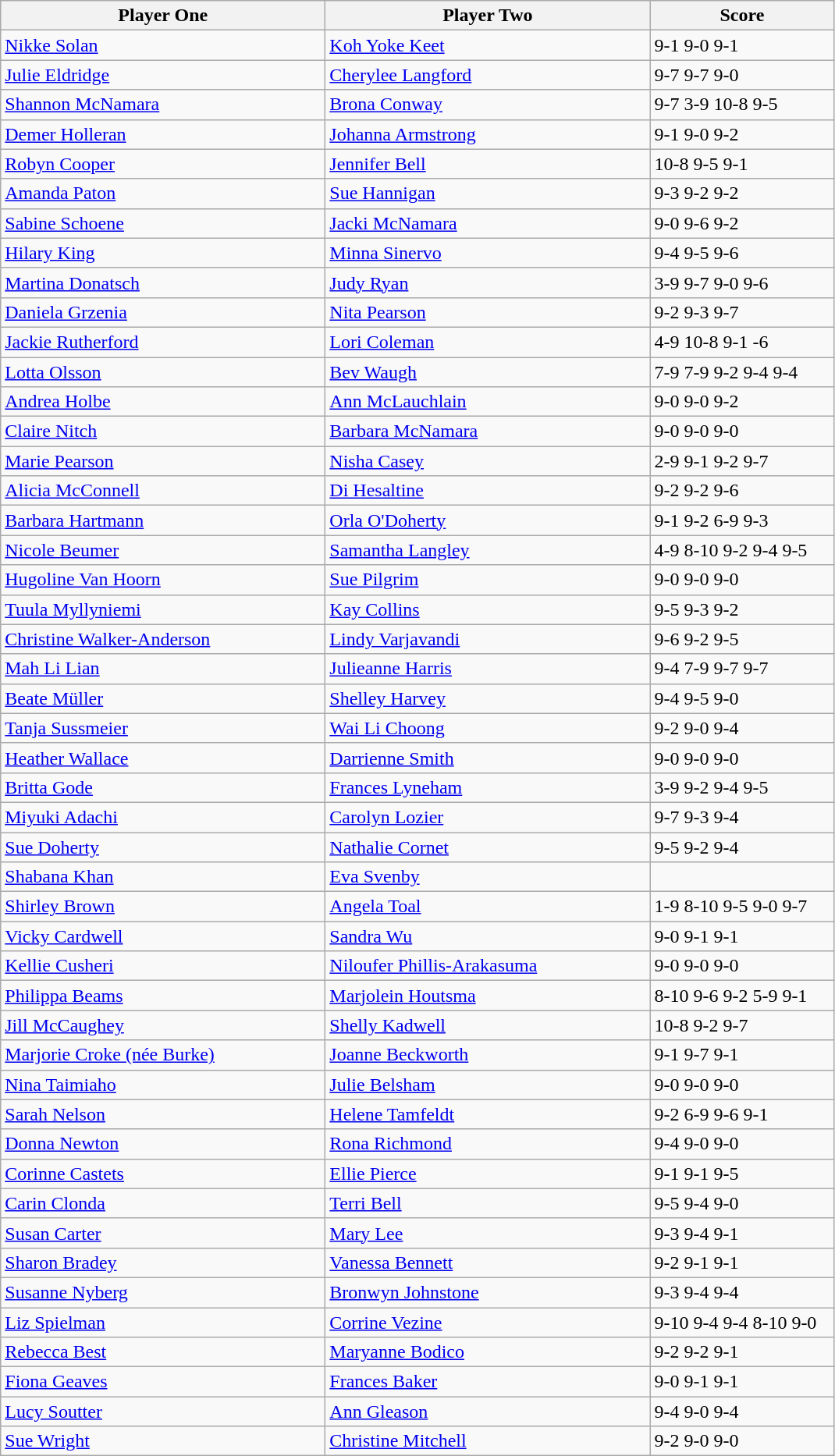<table class="wikitable">
<tr>
<th width=270>Player One</th>
<th width=270>Player Two</th>
<th width=150>Score</th>
</tr>
<tr>
<td> <a href='#'>Nikke Solan</a></td>
<td> <a href='#'>Koh Yoke Keet</a></td>
<td>9-1 9-0 9-1</td>
</tr>
<tr>
<td> <a href='#'>Julie Eldridge</a></td>
<td> <a href='#'>Cherylee Langford</a></td>
<td>9-7 9-7 9-0</td>
</tr>
<tr>
<td> <a href='#'>Shannon McNamara</a></td>
<td> <a href='#'>Brona Conway</a></td>
<td>9-7 3-9 10-8 9-5</td>
</tr>
<tr>
<td> <a href='#'>Demer Holleran</a></td>
<td> <a href='#'>Johanna Armstrong</a></td>
<td>9-1 9-0 9-2</td>
</tr>
<tr>
<td> <a href='#'>Robyn Cooper</a></td>
<td> <a href='#'>Jennifer Bell</a></td>
<td>10-8 9-5 9-1</td>
</tr>
<tr>
<td> <a href='#'>Amanda Paton</a></td>
<td> <a href='#'>Sue Hannigan</a></td>
<td>9-3 9-2 9-2</td>
</tr>
<tr>
<td> <a href='#'>Sabine Schoene</a></td>
<td> <a href='#'>Jacki McNamara</a></td>
<td>9-0 9-6 9-2</td>
</tr>
<tr>
<td> <a href='#'>Hilary King</a></td>
<td> <a href='#'>Minna Sinervo</a></td>
<td>9-4 9-5 9-6</td>
</tr>
<tr>
<td> <a href='#'>Martina Donatsch</a></td>
<td> <a href='#'>Judy Ryan</a></td>
<td>3-9 9-7 9-0 9-6</td>
</tr>
<tr>
<td> <a href='#'>Daniela Grzenia</a></td>
<td> <a href='#'>Nita Pearson</a></td>
<td>9-2 9-3 9-7</td>
</tr>
<tr>
<td> <a href='#'>Jackie Rutherford</a></td>
<td> <a href='#'>Lori Coleman</a></td>
<td>4-9 10-8 9-1 -6</td>
</tr>
<tr>
<td> <a href='#'>Lotta Olsson</a></td>
<td> <a href='#'>Bev Waugh</a></td>
<td>7-9 7-9 9-2 9-4 9-4</td>
</tr>
<tr>
<td> <a href='#'>Andrea Holbe</a></td>
<td> <a href='#'>Ann McLauchlain</a></td>
<td>9-0 9-0 9-2</td>
</tr>
<tr>
<td> <a href='#'>Claire Nitch</a></td>
<td> <a href='#'>Barbara McNamara</a></td>
<td>9-0 9-0 9-0</td>
</tr>
<tr>
<td> <a href='#'>Marie Pearson</a></td>
<td> <a href='#'>Nisha Casey</a></td>
<td>2-9 9-1 9-2 9-7</td>
</tr>
<tr>
<td> <a href='#'>Alicia McConnell</a></td>
<td> <a href='#'>Di Hesaltine</a></td>
<td>9-2 9-2 9-6</td>
</tr>
<tr>
<td> <a href='#'>Barbara Hartmann</a></td>
<td> <a href='#'>Orla O'Doherty</a></td>
<td>9-1 9-2 6-9 9-3</td>
</tr>
<tr>
<td> <a href='#'>Nicole Beumer</a></td>
<td> <a href='#'>Samantha Langley</a></td>
<td>4-9 8-10 9-2 9-4 9-5</td>
</tr>
<tr>
<td> <a href='#'>Hugoline Van Hoorn</a></td>
<td> <a href='#'>Sue Pilgrim</a></td>
<td>9-0 9-0 9-0</td>
</tr>
<tr>
<td> <a href='#'>Tuula Myllyniemi</a></td>
<td> <a href='#'>Kay Collins</a></td>
<td>9-5 9-3 9-2</td>
</tr>
<tr>
<td> <a href='#'>Christine Walker-Anderson</a></td>
<td> <a href='#'>Lindy Varjavandi</a></td>
<td>9-6 9-2 9-5</td>
</tr>
<tr>
<td> <a href='#'>Mah Li Lian</a></td>
<td> <a href='#'>Julieanne Harris</a></td>
<td>9-4 7-9 9-7 9-7</td>
</tr>
<tr>
<td> <a href='#'>Beate Müller</a></td>
<td> <a href='#'>Shelley Harvey</a></td>
<td>9-4 9-5 9-0</td>
</tr>
<tr>
<td> <a href='#'>Tanja Sussmeier</a></td>
<td> <a href='#'>Wai Li Choong</a></td>
<td>9-2 9-0 9-4</td>
</tr>
<tr>
<td> <a href='#'>Heather Wallace</a></td>
<td> <a href='#'>Darrienne Smith</a></td>
<td>9-0 9-0 9-0</td>
</tr>
<tr>
<td> <a href='#'>Britta Gode</a></td>
<td> <a href='#'>Frances Lyneham</a></td>
<td>3-9 9-2 9-4 9-5</td>
</tr>
<tr>
<td> <a href='#'>Miyuki Adachi</a></td>
<td> <a href='#'>Carolyn Lozier</a></td>
<td>9-7 9-3 9-4</td>
</tr>
<tr>
<td> <a href='#'>Sue Doherty</a></td>
<td> <a href='#'>Nathalie Cornet</a></td>
<td>9-5 9-2 9-4</td>
</tr>
<tr>
<td> <a href='#'>Shabana Khan</a></td>
<td> <a href='#'>Eva Svenby</a></td>
<td></td>
</tr>
<tr>
<td> <a href='#'>Shirley Brown</a></td>
<td> <a href='#'>Angela Toal</a></td>
<td>1-9 8-10 9-5 9-0 9-7</td>
</tr>
<tr>
<td> <a href='#'>Vicky Cardwell</a></td>
<td> <a href='#'>Sandra Wu</a></td>
<td>9-0 9-1 9-1</td>
</tr>
<tr>
<td> <a href='#'>Kellie Cusheri</a></td>
<td> <a href='#'>Niloufer Phillis-Arakasuma</a></td>
<td>9-0 9-0 9-0</td>
</tr>
<tr>
<td> <a href='#'>Philippa Beams</a></td>
<td> <a href='#'>Marjolein Houtsma</a></td>
<td>8-10 9-6 9-2 5-9 9-1</td>
</tr>
<tr>
<td> <a href='#'>Jill McCaughey</a></td>
<td> <a href='#'>Shelly Kadwell</a></td>
<td>10-8 9-2 9-7</td>
</tr>
<tr>
<td> <a href='#'>Marjorie Croke (née Burke)</a></td>
<td> <a href='#'>Joanne Beckworth</a></td>
<td>9-1 9-7 9-1</td>
</tr>
<tr>
<td> <a href='#'>Nina Taimiaho</a></td>
<td> <a href='#'>Julie Belsham</a></td>
<td>9-0 9-0 9-0</td>
</tr>
<tr>
<td> <a href='#'>Sarah Nelson</a></td>
<td> <a href='#'>Helene Tamfeldt</a></td>
<td>9-2 6-9 9-6 9-1</td>
</tr>
<tr>
<td> <a href='#'>Donna Newton</a></td>
<td> <a href='#'>Rona Richmond</a></td>
<td>9-4 9-0 9-0</td>
</tr>
<tr>
<td> <a href='#'>Corinne Castets</a></td>
<td> <a href='#'>Ellie Pierce</a></td>
<td>9-1 9-1 9-5</td>
</tr>
<tr>
<td> <a href='#'>Carin Clonda</a></td>
<td> <a href='#'>Terri Bell</a></td>
<td>9-5 9-4 9-0</td>
</tr>
<tr>
<td> <a href='#'>Susan Carter</a></td>
<td> <a href='#'>Mary Lee</a></td>
<td>9-3 9-4 9-1</td>
</tr>
<tr>
<td> <a href='#'>Sharon Bradey</a></td>
<td> <a href='#'>Vanessa Bennett</a></td>
<td>9-2 9-1 9-1</td>
</tr>
<tr>
<td> <a href='#'>Susanne Nyberg</a></td>
<td> <a href='#'>Bronwyn Johnstone</a></td>
<td>9-3 9-4 9-4</td>
</tr>
<tr>
<td> <a href='#'>Liz Spielman</a></td>
<td> <a href='#'>Corrine Vezine</a></td>
<td>9-10 9-4 9-4 8-10 9-0</td>
</tr>
<tr>
<td> <a href='#'>Rebecca Best</a></td>
<td> <a href='#'>Maryanne Bodico</a></td>
<td>9-2 9-2 9-1</td>
</tr>
<tr>
<td> <a href='#'>Fiona Geaves</a></td>
<td> <a href='#'>Frances Baker</a></td>
<td>9-0 9-1 9-1</td>
</tr>
<tr>
<td> <a href='#'>Lucy Soutter</a></td>
<td> <a href='#'>Ann Gleason</a></td>
<td>9-4 9-0 9-4</td>
</tr>
<tr>
<td> <a href='#'>Sue Wright</a></td>
<td> <a href='#'>Christine Mitchell</a></td>
<td>9-2 9-0 9-0</td>
</tr>
</table>
